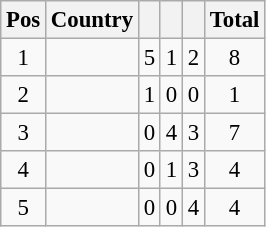<table class=wikitable style="font-size:95%; text-align: center">
<tr>
<th>Pos</th>
<th>Country</th>
<th></th>
<th></th>
<th></th>
<th>Total</th>
</tr>
<tr>
<td>1</td>
<td style="text-align:left"></td>
<td>5</td>
<td>1</td>
<td>2</td>
<td>8</td>
</tr>
<tr>
<td>2</td>
<td style="text-align:left"></td>
<td>1</td>
<td>0</td>
<td>0</td>
<td>1</td>
</tr>
<tr>
<td>3</td>
<td style="text-align:left"></td>
<td>0</td>
<td>4</td>
<td>3</td>
<td>7</td>
</tr>
<tr>
<td>4</td>
<td style="text-align:left"></td>
<td>0</td>
<td>1</td>
<td>3</td>
<td>4</td>
</tr>
<tr>
<td>5</td>
<td style="text-align:left"></td>
<td>0</td>
<td>0</td>
<td>4</td>
<td>4</td>
</tr>
</table>
